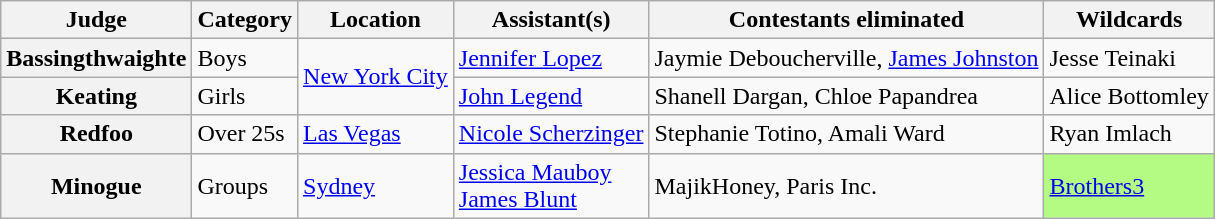<table class="wikitable plainrowheaders">
<tr>
<th scope="col">Judge</th>
<th scope="col">Category</th>
<th scope="col">Location</th>
<th scope="col">Assistant(s)</th>
<th scope="col">Contestants eliminated</th>
<th scope="col">Wildcards</th>
</tr>
<tr>
<th scope="row">Bassingthwaighte</th>
<td>Boys</td>
<td rowspan="2"><a href='#'>New York City</a></td>
<td><a href='#'>Jennifer Lopez</a></td>
<td>Jaymie Deboucherville, <a href='#'>James Johnston</a></td>
<td>Jesse Teinaki</td>
</tr>
<tr>
<th scope="row">Keating</th>
<td>Girls</td>
<td><a href='#'>John Legend</a></td>
<td>Shanell Dargan, Chloe Papandrea</td>
<td>Alice Bottomley</td>
</tr>
<tr>
<th scope="row">Redfoo</th>
<td>Over 25s</td>
<td><a href='#'>Las Vegas</a></td>
<td><a href='#'>Nicole Scherzinger</a></td>
<td>Stephanie Totino, Amali Ward</td>
<td>Ryan Imlach</td>
</tr>
<tr>
<th scope="row">Minogue</th>
<td>Groups</td>
<td><a href='#'>Sydney</a></td>
<td><a href='#'>Jessica Mauboy</a><br><a href='#'>James Blunt</a></td>
<td>MajikHoney, Paris Inc.</td>
<td bgcolor="#B4FB84"><a href='#'>Brothers3</a></td>
</tr>
</table>
